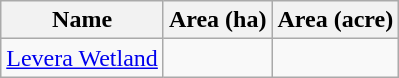<table class="wikitable sortable">
<tr>
<th scope="col" align=left>Name</th>
<th scope="col">Area (ha)</th>
<th scope="col">Area (acre)</th>
</tr>
<tr ---->
<td><a href='#'>Levera Wetland</a></td>
<td></td>
</tr>
</table>
